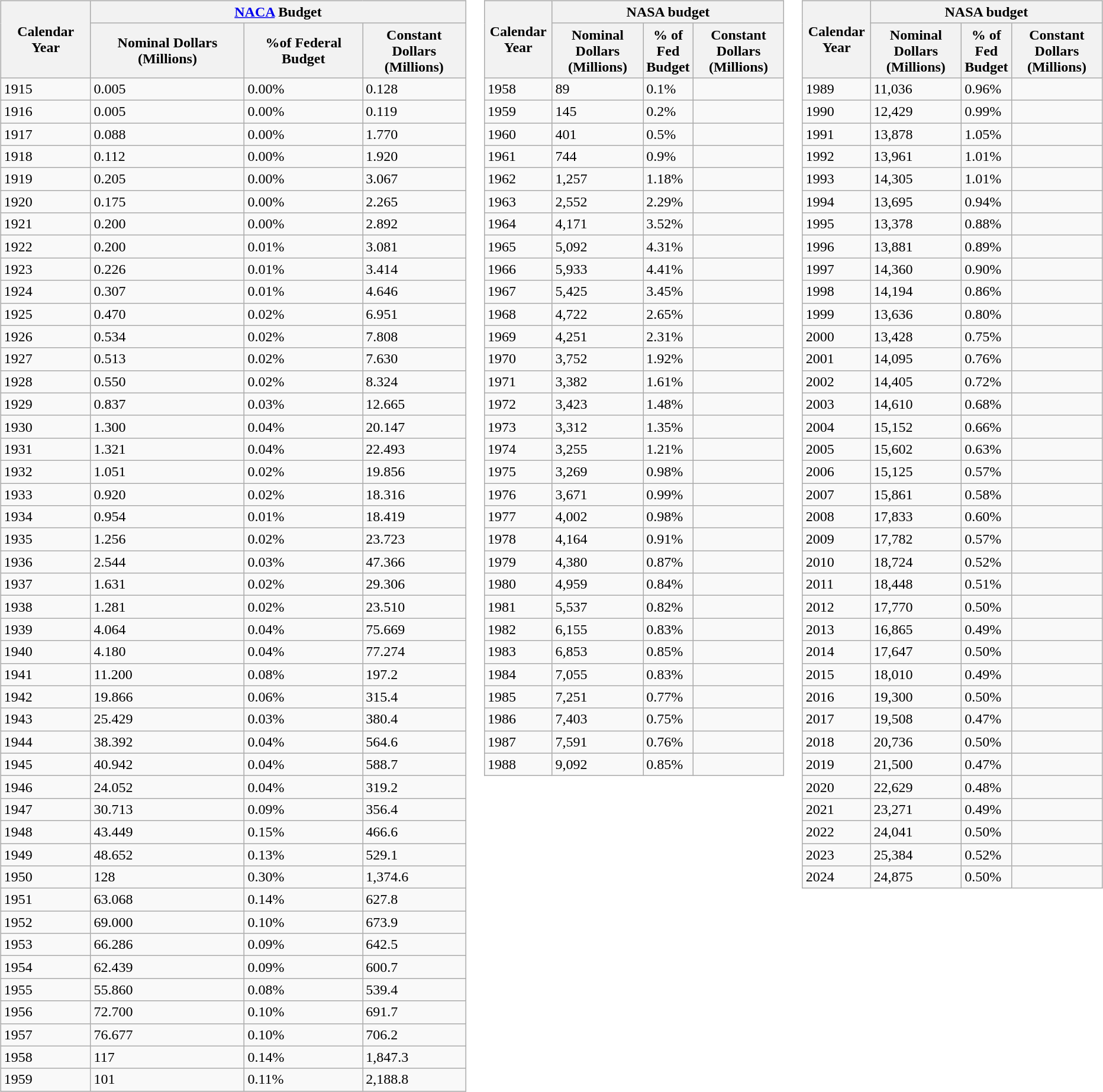<table>
<tr>
<td><br><table class="wikitable">
<tr>
<th rowspan="2">Calendar Year</th>
<th colspan="3"><a href='#'>NACA</a> Budget</th>
</tr>
<tr>
<th>Nominal Dollars (Millions)</th>
<th>%of Federal Budget</th>
<th> Constant Dollars<br>(Millions)</th>
</tr>
<tr>
<td>1915</td>
<td>0.005</td>
<td>0.00%</td>
<td>0.128</td>
</tr>
<tr>
<td>1916</td>
<td>0.005</td>
<td>0.00%</td>
<td>0.119</td>
</tr>
<tr>
<td>1917</td>
<td>0.088</td>
<td>0.00%</td>
<td>1.770</td>
</tr>
<tr>
<td>1918</td>
<td>0.112</td>
<td>0.00%</td>
<td>1.920</td>
</tr>
<tr>
<td>1919</td>
<td>0.205</td>
<td>0.00%</td>
<td>3.067</td>
</tr>
<tr>
<td>1920</td>
<td>0.175</td>
<td>0.00%</td>
<td>2.265</td>
</tr>
<tr>
<td>1921</td>
<td>0.200</td>
<td>0.00%</td>
<td>2.892</td>
</tr>
<tr>
<td>1922</td>
<td>0.200</td>
<td>0.01%</td>
<td>3.081</td>
</tr>
<tr>
<td>1923</td>
<td>0.226</td>
<td>0.01%</td>
<td>3.414</td>
</tr>
<tr>
<td>1924</td>
<td>0.307</td>
<td>0.01%</td>
<td>4.646</td>
</tr>
<tr>
<td>1925</td>
<td>0.470</td>
<td>0.02%</td>
<td>6.951</td>
</tr>
<tr>
<td>1926</td>
<td>0.534</td>
<td>0.02%</td>
<td>7.808</td>
</tr>
<tr>
<td>1927</td>
<td>0.513</td>
<td>0.02%</td>
<td>7.630</td>
</tr>
<tr>
<td>1928</td>
<td>0.550</td>
<td>0.02%</td>
<td>8.324</td>
</tr>
<tr>
<td>1929</td>
<td>0.837</td>
<td>0.03%</td>
<td>12.665</td>
</tr>
<tr>
<td>1930</td>
<td>1.300</td>
<td>0.04%</td>
<td>20.147</td>
</tr>
<tr>
<td>1931</td>
<td>1.321</td>
<td>0.04%</td>
<td>22.493</td>
</tr>
<tr>
<td>1932</td>
<td>1.051</td>
<td>0.02%</td>
<td>19.856</td>
</tr>
<tr>
<td>1933</td>
<td>0.920</td>
<td>0.02%</td>
<td>18.316</td>
</tr>
<tr>
<td>1934</td>
<td>0.954</td>
<td>0.01%</td>
<td>18.419</td>
</tr>
<tr>
<td>1935</td>
<td>1.256</td>
<td>0.02%</td>
<td>23.723</td>
</tr>
<tr>
<td>1936</td>
<td>2.544</td>
<td>0.03%</td>
<td>47.366</td>
</tr>
<tr>
<td>1937</td>
<td>1.631</td>
<td>0.02%</td>
<td>29.306</td>
</tr>
<tr>
<td>1938</td>
<td>1.281</td>
<td>0.02%</td>
<td>23.510</td>
</tr>
<tr>
<td>1939</td>
<td>4.064</td>
<td>0.04%</td>
<td>75.669</td>
</tr>
<tr>
<td>1940</td>
<td>4.180</td>
<td>0.04%</td>
<td>77.274</td>
</tr>
<tr>
<td>1941</td>
<td>11.200</td>
<td>0.08%</td>
<td>197.2</td>
</tr>
<tr>
<td>1942</td>
<td>19.866</td>
<td>0.06%</td>
<td>315.4</td>
</tr>
<tr>
<td>1943</td>
<td>25.429</td>
<td>0.03%</td>
<td>380.4</td>
</tr>
<tr>
<td>1944</td>
<td>38.392</td>
<td>0.04%</td>
<td>564.6</td>
</tr>
<tr>
<td>1945</td>
<td>40.942</td>
<td>0.04%</td>
<td>588.7</td>
</tr>
<tr>
<td>1946</td>
<td>24.052</td>
<td>0.04%</td>
<td>319.2</td>
</tr>
<tr>
<td>1947</td>
<td>30.713</td>
<td>0.09%</td>
<td>356.4</td>
</tr>
<tr>
<td>1948</td>
<td>43.449</td>
<td>0.15%</td>
<td>466.6</td>
</tr>
<tr>
<td>1949</td>
<td>48.652</td>
<td>0.13%</td>
<td>529.1</td>
</tr>
<tr>
<td>1950</td>
<td>128</td>
<td>0.30%</td>
<td>1,374.6</td>
</tr>
<tr>
<td>1951</td>
<td>63.068</td>
<td>0.14%</td>
<td>627.8</td>
</tr>
<tr>
<td>1952</td>
<td>69.000</td>
<td>0.10%</td>
<td>673.9</td>
</tr>
<tr>
<td>1953</td>
<td>66.286</td>
<td>0.09%</td>
<td>642.5</td>
</tr>
<tr>
<td>1954</td>
<td>62.439</td>
<td>0.09%</td>
<td>600.7</td>
</tr>
<tr>
<td>1955</td>
<td>55.860</td>
<td>0.08%</td>
<td>539.4</td>
</tr>
<tr>
<td>1956</td>
<td>72.700</td>
<td>0.10%</td>
<td>691.7</td>
</tr>
<tr>
<td>1957</td>
<td>76.677</td>
<td>0.10%</td>
<td>706.2</td>
</tr>
<tr>
<td>1958</td>
<td>117</td>
<td>0.14%</td>
<td>1,847.3</td>
</tr>
<tr>
<td>1959</td>
<td>101</td>
<td>0.11%</td>
<td>2,188.8</td>
</tr>
</table>
</td>
<td valign="top"><br><table class="wikitable">
<tr>
<th width=70px rowspan=2>Calendar<br>Year</th>
<th Colspan=3>NASA budget</th>
</tr>
<tr>
<th width=100px>Nominal Dollars<br>(Millions)</th>
<th width=30px>% of Fed Budget</th>
<th width=100px> Constant Dollars<br>(Millions)</th>
</tr>
<tr>
<td>1958</td>
<td>89</td>
<td>0.1%</td>
<td></td>
</tr>
<tr>
<td>1959</td>
<td>145</td>
<td>0.2%</td>
<td></td>
</tr>
<tr>
<td>1960</td>
<td>401</td>
<td>0.5%</td>
<td></td>
</tr>
<tr>
<td>1961</td>
<td>744</td>
<td>0.9%</td>
<td></td>
</tr>
<tr>
<td>1962</td>
<td>1,257</td>
<td>1.18%</td>
<td></td>
</tr>
<tr>
<td>1963</td>
<td>2,552</td>
<td>2.29%</td>
<td></td>
</tr>
<tr>
<td>1964</td>
<td>4,171</td>
<td>3.52%</td>
<td></td>
</tr>
<tr>
<td>1965</td>
<td>5,092</td>
<td>4.31%</td>
<td></td>
</tr>
<tr>
<td>1966</td>
<td>5,933</td>
<td>4.41%</td>
<td></td>
</tr>
<tr>
<td>1967</td>
<td>5,425</td>
<td>3.45%</td>
<td></td>
</tr>
<tr>
<td>1968</td>
<td>4,722</td>
<td>2.65%</td>
<td></td>
</tr>
<tr>
<td>1969</td>
<td>4,251</td>
<td>2.31%</td>
<td></td>
</tr>
<tr>
<td>1970</td>
<td>3,752</td>
<td>1.92%</td>
<td></td>
</tr>
<tr>
<td>1971</td>
<td>3,382</td>
<td>1.61%</td>
<td></td>
</tr>
<tr>
<td>1972</td>
<td>3,423</td>
<td>1.48%</td>
<td></td>
</tr>
<tr>
<td>1973</td>
<td>3,312</td>
<td>1.35%</td>
<td></td>
</tr>
<tr>
<td>1974</td>
<td>3,255</td>
<td>1.21%</td>
<td></td>
</tr>
<tr>
<td>1975</td>
<td>3,269</td>
<td>0.98%</td>
<td></td>
</tr>
<tr>
<td>1976</td>
<td>3,671</td>
<td>0.99%</td>
<td></td>
</tr>
<tr>
<td>1977</td>
<td>4,002</td>
<td>0.98%</td>
<td></td>
</tr>
<tr>
<td>1978</td>
<td>4,164</td>
<td>0.91%</td>
<td></td>
</tr>
<tr>
<td>1979</td>
<td>4,380</td>
<td>0.87%</td>
<td></td>
</tr>
<tr>
<td>1980</td>
<td>4,959</td>
<td>0.84%</td>
<td></td>
</tr>
<tr>
<td>1981</td>
<td>5,537</td>
<td>0.82%</td>
<td></td>
</tr>
<tr>
<td>1982</td>
<td>6,155</td>
<td>0.83%</td>
<td></td>
</tr>
<tr>
<td>1983</td>
<td>6,853</td>
<td>0.85%</td>
<td></td>
</tr>
<tr>
<td>1984</td>
<td>7,055</td>
<td>0.83%</td>
<td></td>
</tr>
<tr>
<td>1985</td>
<td>7,251</td>
<td>0.77%</td>
<td></td>
</tr>
<tr>
<td>1986</td>
<td>7,403</td>
<td>0.75%</td>
<td></td>
</tr>
<tr>
<td>1987</td>
<td>7,591</td>
<td>0.76%</td>
<td></td>
</tr>
<tr>
<td>1988</td>
<td>9,092</td>
<td>0.85%</td>
<td></td>
</tr>
</table>
</td>
<td valign="top"><br><table class="wikitable">
<tr>
<th width=70px rowspan=2>Calendar<br>Year</th>
<th Colspan=3>NASA budget</th>
</tr>
<tr>
<th width=100px>Nominal Dollars<br>(Millions)</th>
<th width=30px>% of Fed Budget</th>
<th width=100px> Constant Dollars<br>(Millions)</th>
</tr>
<tr>
<td>1989</td>
<td>11,036</td>
<td>0.96%</td>
<td></td>
</tr>
<tr>
<td>1990</td>
<td>12,429</td>
<td>0.99%</td>
<td></td>
</tr>
<tr>
<td>1991</td>
<td>13,878</td>
<td>1.05%</td>
<td></td>
</tr>
<tr>
<td>1992</td>
<td>13,961</td>
<td>1.01%</td>
<td></td>
</tr>
<tr>
<td>1993</td>
<td>14,305</td>
<td>1.01%</td>
<td></td>
</tr>
<tr>
<td>1994</td>
<td>13,695</td>
<td>0.94%</td>
<td></td>
</tr>
<tr>
<td>1995</td>
<td>13,378</td>
<td>0.88%</td>
<td></td>
</tr>
<tr>
<td>1996</td>
<td>13,881</td>
<td>0.89%</td>
<td></td>
</tr>
<tr>
<td>1997</td>
<td>14,360</td>
<td>0.90%</td>
<td></td>
</tr>
<tr>
<td>1998</td>
<td>14,194</td>
<td>0.86%</td>
<td></td>
</tr>
<tr>
<td>1999</td>
<td>13,636</td>
<td>0.80%</td>
<td></td>
</tr>
<tr>
<td>2000</td>
<td>13,428</td>
<td>0.75%</td>
<td></td>
</tr>
<tr>
<td>2001</td>
<td>14,095</td>
<td>0.76%</td>
<td></td>
</tr>
<tr>
<td>2002</td>
<td>14,405</td>
<td>0.72%</td>
<td></td>
</tr>
<tr>
<td>2003</td>
<td>14,610</td>
<td>0.68%</td>
<td></td>
</tr>
<tr>
<td>2004</td>
<td>15,152</td>
<td>0.66%</td>
<td></td>
</tr>
<tr>
<td>2005</td>
<td>15,602</td>
<td>0.63%</td>
<td></td>
</tr>
<tr>
<td>2006</td>
<td>15,125</td>
<td>0.57%</td>
<td></td>
</tr>
<tr>
<td>2007</td>
<td>15,861</td>
<td>0.58%</td>
<td></td>
</tr>
<tr>
<td>2008</td>
<td>17,833</td>
<td>0.60%</td>
<td></td>
</tr>
<tr>
<td>2009</td>
<td>17,782</td>
<td>0.57%</td>
<td></td>
</tr>
<tr>
<td>2010</td>
<td>18,724</td>
<td>0.52%</td>
<td></td>
</tr>
<tr>
<td>2011</td>
<td>18,448</td>
<td>0.51% </td>
<td></td>
</tr>
<tr>
<td>2012</td>
<td>17,770</td>
<td>0.50% </td>
<td></td>
</tr>
<tr>
<td>2013</td>
<td>16,865</td>
<td>0.49% </td>
<td></td>
</tr>
<tr>
<td>2014</td>
<td>17,647</td>
<td>0.50% </td>
<td></td>
</tr>
<tr>
<td>2015</td>
<td>18,010</td>
<td>0.49% </td>
<td></td>
</tr>
<tr>
<td>2016</td>
<td>19,300</td>
<td>0.50% </td>
<td></td>
</tr>
<tr>
<td>2017</td>
<td>19,508</td>
<td>0.47% </td>
<td></td>
</tr>
<tr>
<td>2018</td>
<td>20,736</td>
<td>0.50% </td>
<td></td>
</tr>
<tr>
<td>2019</td>
<td>21,500</td>
<td>0.47% </td>
<td></td>
</tr>
<tr>
<td>2020</td>
<td>22,629</td>
<td>0.48% </td>
<td></td>
</tr>
<tr>
<td>2021</td>
<td>23,271</td>
<td>0.49% </td>
<td></td>
</tr>
<tr>
<td>2022</td>
<td>24,041</td>
<td>0.50%</td>
<td></td>
</tr>
<tr>
<td>2023</td>
<td>25,384</td>
<td>0.52%</td>
<td></td>
</tr>
<tr>
<td>2024</td>
<td>24,875</td>
<td>0.50%</td>
<td></td>
</tr>
</table>
</td>
</tr>
</table>
